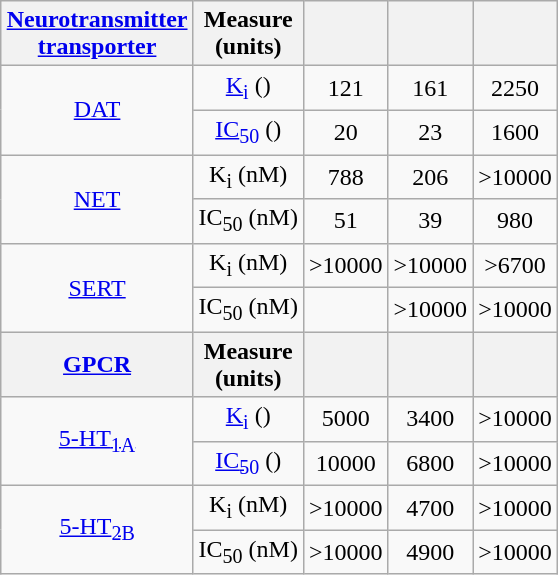<table class="wikitable" style="float:right;margin-left:5px; text-align:center;">
<tr>
<th><a href='#'>Neurotransmitter<br>transporter</a></th>
<th>Measure<br>(units)</th>
<th></th>
<th></th>
<th></th>
</tr>
<tr>
<td rowspan="2"><a href='#'>DAT</a></td>
<td><a href='#'>K<sub>i</sub></a> ()</td>
<td>121</td>
<td>161</td>
<td>2250</td>
</tr>
<tr>
<td><a href='#'>IC<sub>50</sub></a> ()</td>
<td>20</td>
<td>23</td>
<td>1600</td>
</tr>
<tr>
<td rowspan="2"><a href='#'>NET</a></td>
<td>K<sub>i</sub> (nM)</td>
<td>788</td>
<td>206</td>
<td>>10000</td>
</tr>
<tr>
<td>IC<sub>50</sub> (nM)</td>
<td>51</td>
<td>39</td>
<td>980</td>
</tr>
<tr>
<td rowspan="2"><a href='#'>SERT</a></td>
<td>K<sub>i</sub> (nM)</td>
<td>>10000</td>
<td>>10000</td>
<td>>6700</td>
</tr>
<tr>
<td>IC<sub>50</sub> (nM)</td>
<td style="text-align:center;"></td>
<td>>10000</td>
<td>>10000</td>
</tr>
<tr>
<th><a href='#'>GPCR</a></th>
<th>Measure<br>(units)</th>
<th></th>
<th></th>
<th></th>
</tr>
<tr>
<td rowspan="2"><a href='#'>5-HT<sub>1A</sub></a></td>
<td><a href='#'>K<sub>i</sub></a> ()</td>
<td>5000</td>
<td>3400</td>
<td>>10000</td>
</tr>
<tr>
<td><a href='#'>IC<sub>50</sub></a> ()</td>
<td>10000</td>
<td>6800</td>
<td>>10000</td>
</tr>
<tr>
<td rowspan="2"><a href='#'>5-HT<sub>2B</sub></a></td>
<td>K<sub>i</sub> (nM)</td>
<td>>10000</td>
<td>4700</td>
<td>>10000</td>
</tr>
<tr>
<td>IC<sub>50</sub> (nM)</td>
<td>>10000</td>
<td>4900</td>
<td>>10000</td>
</tr>
</table>
